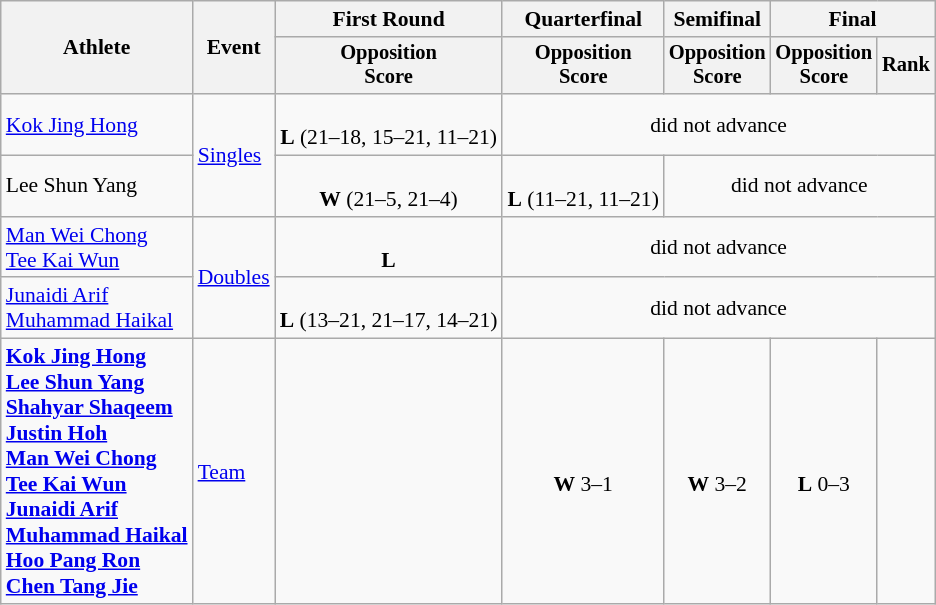<table class="wikitable" style="font-size:90%">
<tr>
<th rowspan=2>Athlete</th>
<th rowspan=2>Event</th>
<th>First Round</th>
<th>Quarterfinal</th>
<th>Semifinal</th>
<th colspan=2>Final</th>
</tr>
<tr style="font-size:95%">
<th>Opposition<br>Score</th>
<th>Opposition<br>Score</th>
<th>Opposition<br>Score</th>
<th>Opposition<br>Score</th>
<th>Rank</th>
</tr>
<tr align=center>
<td align=left><a href='#'>Kok Jing Hong</a></td>
<td rowspan=2 align="left"><a href='#'>Singles</a></td>
<td><br><strong>L</strong> (21–18, 15–21, 11–21)</td>
<td colspan=4>did not advance</td>
</tr>
<tr align=center>
<td align=left>Lee Shun Yang</td>
<td><br><strong>W</strong> (21–5, 21–4)</td>
<td><br><strong>L</strong> (11–21, 11–21)</td>
<td colspan=3>did not advance</td>
</tr>
<tr align=center>
<td align=left><a href='#'>Man Wei Chong</a><br><a href='#'>Tee Kai Wun</a></td>
<td rowspan=2 align="left"><a href='#'>Doubles</a></td>
<td><br><strong>L</strong> </td>
<td colspan=4>did not advance</td>
</tr>
<tr align=center>
<td align=left><a href='#'>Junaidi Arif</a><br><a href='#'>Muhammad Haikal</a></td>
<td><br><strong>L</strong> (13–21, 21–17, 14–21)</td>
<td colspan=4>did not advance</td>
</tr>
<tr align=center>
<td align=left><strong><a href='#'>Kok Jing Hong</a><br><a href='#'>Lee Shun Yang</a><br><a href='#'>Shahyar Shaqeem</a><br><a href='#'>Justin Hoh</a><br><a href='#'>Man Wei Chong</a><br><a href='#'>Tee Kai Wun</a><br><a href='#'>Junaidi Arif</a><br><a href='#'>Muhammad Haikal</a><br><a href='#'>Hoo Pang Ron</a><br><a href='#'>Chen Tang Jie</a></strong></td>
<td rowspan=2 align="left"><a href='#'>Team</a></td>
<td></td>
<td><br><strong>W</strong> 3–1</td>
<td><br><strong>W</strong> 3–2</td>
<td><br><strong>L</strong> 0–3</td>
<td></td>
</tr>
</table>
